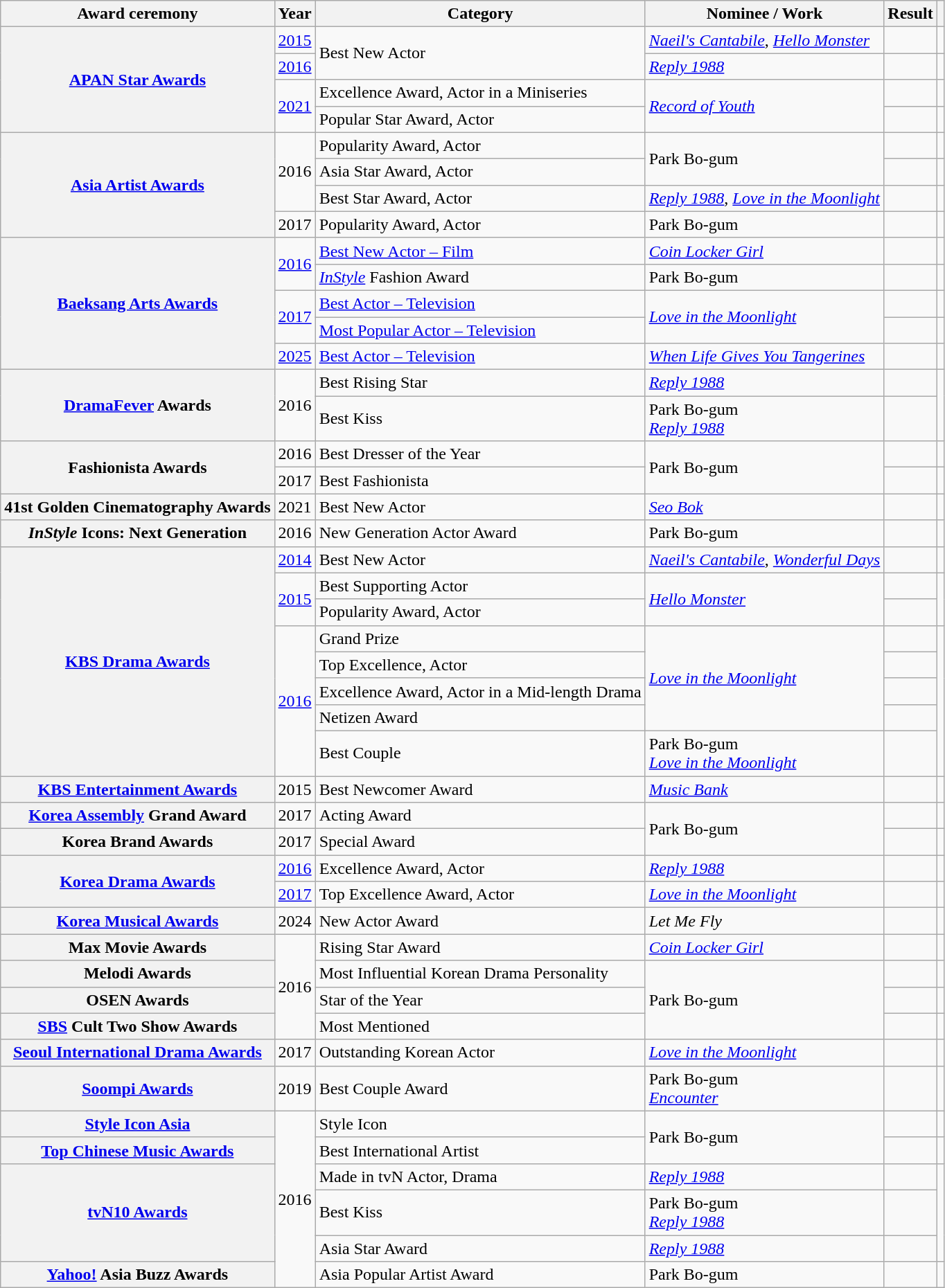<table class="wikitable plainrowheaders sortable">
<tr>
<th scope="col">Award ceremony</th>
<th scope="col">Year</th>
<th scope="col">Category</th>
<th scope="col">Nominee / Work</th>
<th scope="col">Result</th>
<th scope="col" class="unsortable"></th>
</tr>
<tr>
<th scope="row"  rowspan="4"><a href='#'>APAN Star Awards</a></th>
<td style="text-align:center"><a href='#'>2015</a></td>
<td rowspan="2">Best New Actor</td>
<td><em><a href='#'>Naeil's Cantabile</a></em>, <em><a href='#'>Hello Monster</a></em></td>
<td></td>
<td style="text-align:center"></td>
</tr>
<tr>
<td style="text-align:center"><a href='#'>2016</a></td>
<td><em><a href='#'>Reply 1988</a></em></td>
<td></td>
<td style="text-align:center"></td>
</tr>
<tr>
<td rowspan="2" style="text-align:center"><a href='#'>2021</a></td>
<td>Excellence Award, Actor in a Miniseries</td>
<td rowspan="2"><em><a href='#'>Record of Youth</a></em></td>
<td></td>
<td style="text-align:center"></td>
</tr>
<tr>
<td>Popular Star Award, Actor</td>
<td></td>
<td style="text-align:center"></td>
</tr>
<tr>
<th scope="row"  rowspan="4"><a href='#'>Asia Artist Awards</a></th>
<td rowspan="3" style="text-align:center">2016</td>
<td>Popularity Award, Actor</td>
<td rowspan="2">Park Bo-gum</td>
<td></td>
<td style="text-align:center"></td>
</tr>
<tr>
<td>Asia Star Award, Actor</td>
<td></td>
<td style="text-align:center"></td>
</tr>
<tr>
<td>Best Star Award, Actor</td>
<td><em><a href='#'>Reply 1988</a></em>, <em><a href='#'>Love in the Moonlight</a></em></td>
<td></td>
<td style="text-align:center"></td>
</tr>
<tr>
<td style="text-align:center">2017</td>
<td>Popularity Award, Actor</td>
<td>Park Bo-gum</td>
<td></td>
<td style="text-align:center"></td>
</tr>
<tr>
<th scope="row" rowspan="5"><a href='#'>Baeksang Arts Awards</a></th>
<td rowspan="2" style="text-align:center"><a href='#'>2016</a></td>
<td><a href='#'>Best New Actor – Film</a></td>
<td><em><a href='#'>Coin Locker Girl</a></em></td>
<td></td>
<td style="text-align:center"></td>
</tr>
<tr>
<td><em><a href='#'>InStyle</a></em> Fashion Award</td>
<td>Park Bo-gum</td>
<td></td>
<td style="text-align:center"></td>
</tr>
<tr>
<td rowspan="2" style="text-align:center"><a href='#'>2017</a></td>
<td><a href='#'>Best Actor – Television</a></td>
<td rowspan="2"><em><a href='#'>Love in the Moonlight</a></em></td>
<td></td>
<td style="text-align:center"></td>
</tr>
<tr>
<td><a href='#'>Most Popular Actor – Television</a></td>
<td></td>
<td style="text-align:center"></td>
</tr>
<tr>
<td style="text-align:center"><a href='#'>2025</a></td>
<td><a href='#'>Best Actor – Television</a></td>
<td><em><a href='#'>When Life Gives You Tangerines</a></em></td>
<td></td>
<td style="text-align:center"></td>
</tr>
<tr>
<th scope="row" rowspan="2"><a href='#'>DramaFever</a> Awards</th>
<td rowspan="2" style="text-align:center">2016</td>
<td>Best Rising Star</td>
<td><em><a href='#'>Reply 1988</a></em></td>
<td></td>
<td rowspan="2" style="text-align:center"></td>
</tr>
<tr>
<td>Best Kiss</td>
<td>Park Bo-gum <br><em><a href='#'>Reply 1988</a></em></td>
<td></td>
</tr>
<tr>
<th scope="row" rowspan="2">Fashionista Awards</th>
<td style="text-align:center">2016</td>
<td>Best Dresser of the Year</td>
<td rowspan="2">Park Bo-gum</td>
<td></td>
<td style="text-align:center"></td>
</tr>
<tr>
<td style="text-align:center">2017</td>
<td>Best Fashionista </td>
<td></td>
<td style="text-align:center"></td>
</tr>
<tr>
<th scope="row">41st Golden Cinematography Awards</th>
<td style="text-align:center">2021</td>
<td>Best New Actor</td>
<td><em><a href='#'>Seo Bok</a></em></td>
<td></td>
<td style="text-align:center"></td>
</tr>
<tr>
<th scope="row"><em>InStyle</em> Icons: Next Generation</th>
<td style="text-align:center">2016</td>
<td>New Generation Actor Award</td>
<td>Park Bo-gum</td>
<td></td>
<td style="text-align:center"></td>
</tr>
<tr>
<th scope="row"  rowspan="8"><a href='#'>KBS Drama Awards</a></th>
<td style="text-align:center"><a href='#'>2014</a></td>
<td>Best New Actor</td>
<td><em><a href='#'>Naeil's Cantabile</a></em>, <em><a href='#'>Wonderful Days</a></em></td>
<td></td>
<td style="text-align:center"></td>
</tr>
<tr>
<td rowspan="2" style="text-align:center"><a href='#'>2015</a></td>
<td>Best Supporting Actor</td>
<td rowspan="2"><em><a href='#'>Hello Monster</a></em></td>
<td></td>
<td rowspan="2" style="text-align:center"></td>
</tr>
<tr>
<td>Popularity Award, Actor</td>
<td></td>
</tr>
<tr>
<td rowspan="5" style="text-align:center"><a href='#'>2016</a></td>
<td>Grand Prize</td>
<td rowspan="4"><em><a href='#'>Love in the Moonlight</a></em></td>
<td></td>
<td rowspan="5" style="text-align:center"></td>
</tr>
<tr>
<td>Top Excellence, Actor</td>
<td></td>
</tr>
<tr>
<td>Excellence Award, Actor in a Mid-length Drama</td>
<td></td>
</tr>
<tr>
<td>Netizen Award</td>
<td></td>
</tr>
<tr>
<td>Best Couple</td>
<td>Park Bo-gum <br><em><a href='#'>Love in the Moonlight</a></em></td>
<td></td>
</tr>
<tr>
<th scope="row"><a href='#'>KBS Entertainment Awards</a></th>
<td style="text-align:center">2015</td>
<td>Best Newcomer Award</td>
<td><em><a href='#'>Music Bank</a></em></td>
<td></td>
<td style="text-align:center"></td>
</tr>
<tr>
<th scope="row"><a href='#'>Korea Assembly</a> Grand Award</th>
<td style="text-align:center">2017</td>
<td>Acting Award</td>
<td rowspan="2">Park Bo-gum</td>
<td></td>
<td style="text-align:center"></td>
</tr>
<tr>
<th scope="row">Korea Brand Awards</th>
<td style="text-align:center">2017</td>
<td>Special Award</td>
<td></td>
<td style="text-align:center"></td>
</tr>
<tr>
<th scope="row"  rowspan="2"><a href='#'>Korea Drama Awards</a></th>
<td style="text-align:center"><a href='#'>2016</a></td>
<td>Excellence Award, Actor</td>
<td><em><a href='#'>Reply 1988</a></em></td>
<td></td>
<td style="text-align:center"></td>
</tr>
<tr>
<td style="text-align:center"><a href='#'>2017</a></td>
<td>Top Excellence Award, Actor</td>
<td><em><a href='#'>Love in the Moonlight</a></em></td>
<td></td>
<td style="text-align:center"></td>
</tr>
<tr>
<th scope="row"><a href='#'>Korea Musical Awards</a></th>
<td style="text-align:center">2024</td>
<td>New Actor Award</td>
<td><em>Let Me Fly</em></td>
<td></td>
<td style="text-align:center"></td>
</tr>
<tr>
<th scope="row">Max Movie Awards</th>
<td rowspan="4" style="text-align:center">2016</td>
<td>Rising Star Award</td>
<td><em><a href='#'>Coin Locker Girl</a></em></td>
<td></td>
<td style="text-align:center"></td>
</tr>
<tr>
<th scope="row">Melodi Awards</th>
<td>Most Influential Korean Drama Personality</td>
<td rowspan="3">Park Bo-gum</td>
<td></td>
<td style="text-align:center"></td>
</tr>
<tr>
<th scope="row">OSEN Awards</th>
<td>Star of the Year</td>
<td></td>
<td style="text-align:center"></td>
</tr>
<tr>
<th scope="row"><a href='#'>SBS</a> Cult Two Show Awards</th>
<td>Most Mentioned</td>
<td></td>
<td style="text-align:center"></td>
</tr>
<tr>
<th scope="row"><a href='#'>Seoul International Drama Awards</a></th>
<td style="text-align:center">2017</td>
<td>Outstanding Korean Actor</td>
<td><em><a href='#'>Love in the Moonlight</a></em></td>
<td></td>
<td style="text-align:center"></td>
</tr>
<tr>
<th scope="row"><a href='#'>Soompi Awards</a></th>
<td style="text-align:center">2019</td>
<td>Best Couple Award</td>
<td>Park Bo-gum <br> <em><a href='#'>Encounter</a></em></td>
<td></td>
<td style="text-align:center"></td>
</tr>
<tr>
<th scope="row"><a href='#'>Style Icon Asia</a></th>
<td rowspan="6" style="text-align:center">2016</td>
<td>Style Icon</td>
<td rowspan="2">Park Bo-gum</td>
<td></td>
<td style="text-align:center"></td>
</tr>
<tr>
<th scope="row"><a href='#'>Top Chinese Music Awards</a></th>
<td>Best International Artist</td>
<td></td>
<td style="text-align:center"></td>
</tr>
<tr>
<th scope="row"  rowspan="3"><a href='#'>tvN10 Awards</a></th>
<td>Made in tvN Actor, Drama</td>
<td><em><a href='#'>Reply 1988</a></em></td>
<td></td>
<td rowspan="3" style="text-align:center"></td>
</tr>
<tr>
<td>Best Kiss</td>
<td>Park Bo-gum <br><em><a href='#'>Reply 1988</a></em></td>
<td></td>
</tr>
<tr>
<td>Asia Star Award</td>
<td><em><a href='#'>Reply 1988</a></em></td>
<td></td>
</tr>
<tr>
<th scope="row"><a href='#'>Yahoo!</a> Asia Buzz Awards</th>
<td>Asia Popular Artist Award</td>
<td>Park Bo-gum</td>
<td></td>
<td style="text-align:center"></td>
</tr>
</table>
